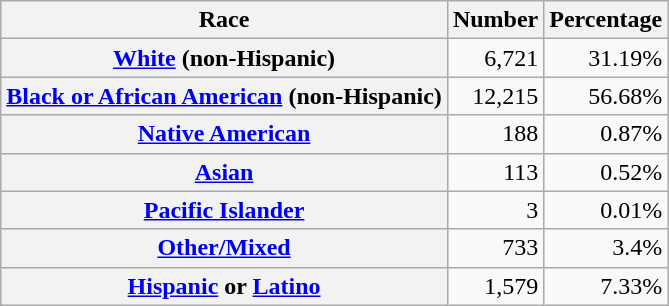<table class="wikitable" style="text-align:right">
<tr>
<th scope="col">Race</th>
<th scope="col">Number</th>
<th scope="col">Percentage</th>
</tr>
<tr>
<th scope="row"><a href='#'>White</a> (non-Hispanic)</th>
<td>6,721</td>
<td>31.19%</td>
</tr>
<tr>
<th scope="row"><a href='#'>Black or African American</a> (non-Hispanic)</th>
<td>12,215</td>
<td>56.68%</td>
</tr>
<tr>
<th scope="row"><a href='#'>Native American</a></th>
<td>188</td>
<td>0.87%</td>
</tr>
<tr>
<th scope="row"><a href='#'>Asian</a></th>
<td>113</td>
<td>0.52%</td>
</tr>
<tr>
<th scope="row"><a href='#'>Pacific Islander</a></th>
<td>3</td>
<td>0.01%</td>
</tr>
<tr>
<th scope="row"><a href='#'>Other/Mixed</a></th>
<td>733</td>
<td>3.4%</td>
</tr>
<tr>
<th scope="row"><a href='#'>Hispanic</a> or <a href='#'>Latino</a></th>
<td>1,579</td>
<td>7.33%</td>
</tr>
</table>
